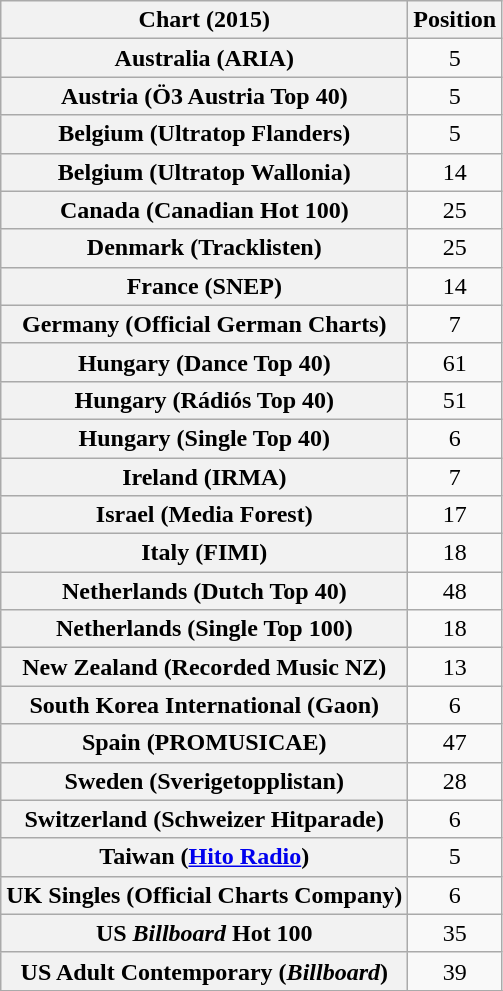<table class="wikitable plainrowheaders sortable" style="text-align:center">
<tr>
<th scope="col">Chart (2015)</th>
<th scope="col">Position</th>
</tr>
<tr>
<th scope="row">Australia (ARIA)</th>
<td>5</td>
</tr>
<tr>
<th scope="row">Austria (Ö3 Austria Top 40)</th>
<td>5</td>
</tr>
<tr>
<th scope="row">Belgium (Ultratop Flanders)</th>
<td>5</td>
</tr>
<tr>
<th scope="row">Belgium (Ultratop Wallonia)</th>
<td>14</td>
</tr>
<tr>
<th scope="row">Canada (Canadian Hot 100)</th>
<td>25</td>
</tr>
<tr>
<th scope="row">Denmark (Tracklisten)</th>
<td>25</td>
</tr>
<tr>
<th scope="row">France (SNEP)</th>
<td>14</td>
</tr>
<tr>
<th scope="row">Germany (Official German Charts)</th>
<td>7</td>
</tr>
<tr>
<th scope="row">Hungary (Dance Top 40)</th>
<td>61</td>
</tr>
<tr>
<th scope="row">Hungary (Rádiós Top 40)</th>
<td>51</td>
</tr>
<tr>
<th scope="row">Hungary (Single Top 40)</th>
<td>6</td>
</tr>
<tr>
<th scope="row">Ireland (IRMA)</th>
<td>7</td>
</tr>
<tr>
<th scope="row">Israel (Media Forest)</th>
<td>17</td>
</tr>
<tr>
<th scope="row">Italy (FIMI)</th>
<td>18</td>
</tr>
<tr>
<th scope="row">Netherlands (Dutch Top 40)</th>
<td>48</td>
</tr>
<tr>
<th scope="row">Netherlands (Single Top 100)</th>
<td>18</td>
</tr>
<tr>
<th scope="row">New Zealand (Recorded Music NZ)</th>
<td>13</td>
</tr>
<tr>
<th scope="row">South Korea International (Gaon)</th>
<td>6</td>
</tr>
<tr>
<th scope="row">Spain (PROMUSICAE)</th>
<td>47</td>
</tr>
<tr>
<th scope="row">Sweden (Sverigetopplistan)</th>
<td>28</td>
</tr>
<tr>
<th scope="row">Switzerland (Schweizer Hitparade)</th>
<td>6</td>
</tr>
<tr>
<th scope="row">Taiwan (<a href='#'>Hito Radio</a>)</th>
<td>5</td>
</tr>
<tr>
<th scope="row">UK Singles (Official Charts Company)</th>
<td>6</td>
</tr>
<tr>
<th scope="row">US <em>Billboard</em> Hot 100</th>
<td>35</td>
</tr>
<tr>
<th scope="row">US Adult Contemporary (<em>Billboard</em>)</th>
<td>39</td>
</tr>
<tr>
</tr>
</table>
